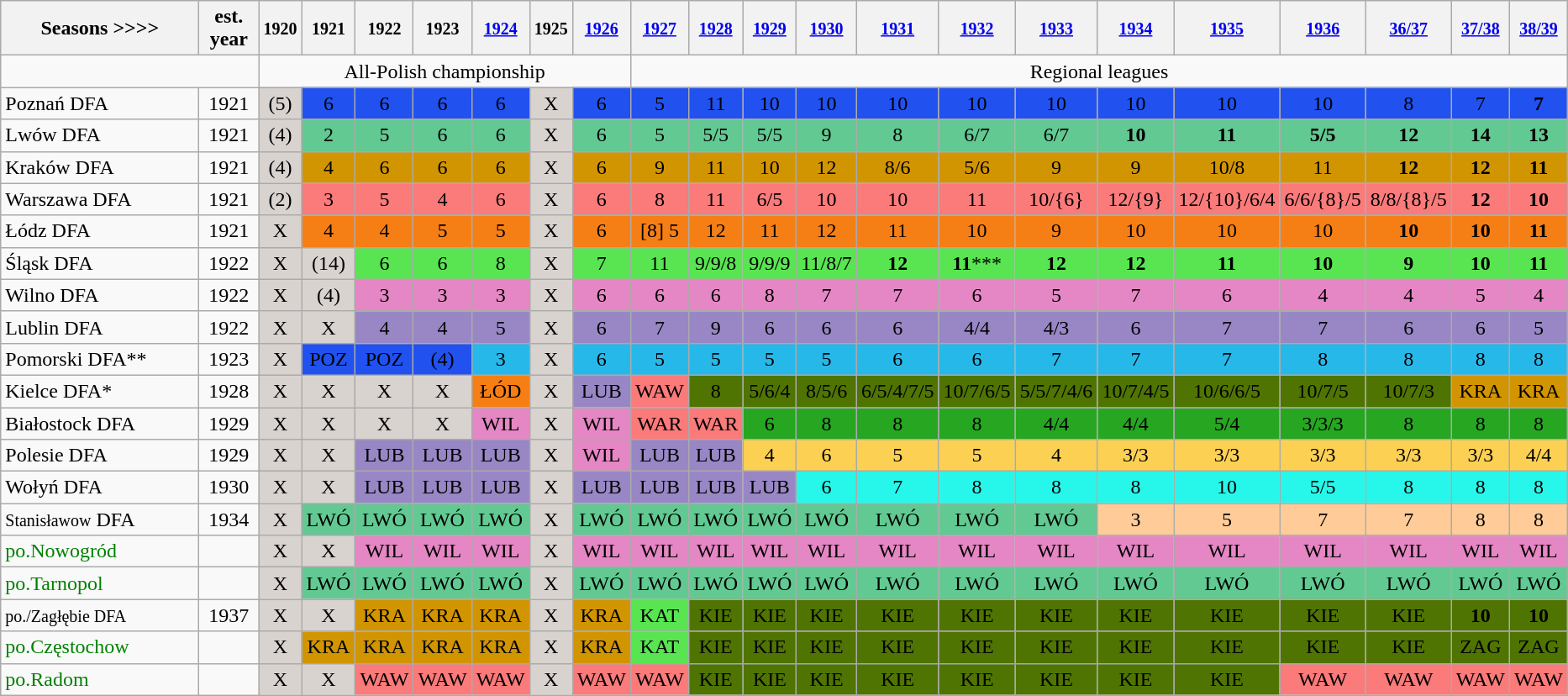<table class="wikitable" style="text-align: center;">
<tr>
<th width=150>Seasons >>>></th>
<th width=40>est. year</th>
<th width=25><small>1920</small></th>
<th width=25><small>1921</small></th>
<th width=25><small>1922</small></th>
<th width=25><small>1923</small></th>
<th width=25><small><a href='#'>1924</a></small></th>
<th width=25><small>1925</small></th>
<th width=25><small><a href='#'>1926</a></small></th>
<th width=25><small><a href='#'>1927</a></small></th>
<th width=25><small><a href='#'>1928</a></small></th>
<th width=25><small><a href='#'>1929</a></small></th>
<th width=25><small><a href='#'>1930</a></small></th>
<th width=25><small><a href='#'>1931</a></small></th>
<th width=25><small><a href='#'>1932</a></small></th>
<th width=25><small><a href='#'>1933</a></small></th>
<th width=25><small><a href='#'>1934</a></small></th>
<th width=25><small><a href='#'>1935</a></small></th>
<th width=25><small><a href='#'>1936</a></small></th>
<th width=25><small><a href='#'>36/37</a></small></th>
<th width=25><small><a href='#'>37/38</a></small></th>
<th width=25><small><a href='#'>38/39</a></small></th>
</tr>
<tr>
<td colspan=2></td>
<td colspan=7 style="text-align:center">All-Polish championship</td>
<td colspan=13 style="text-align:center">Regional leagues</td>
</tr>
<tr>
<td style="text-align:left" "background-color:#FFFFFF">Poznań DFA</td>
<td>1921</td>
<td style="background-color:#d9d3d0">(5)</td>
<td style="background-color:#2151ef">6</td>
<td style="background-color:#2151ef">6</td>
<td style="background-color:#2151ef">6</td>
<td style="background-color:#2151ef">6</td>
<td style="background-color:#d9d3d0">X</td>
<td style="background-color:#2151ef">6</td>
<td style="background-color:#2151ef">5</td>
<td style="background-color:#2151ef">11</td>
<td style="background-color:#2151ef">10</td>
<td style="background-color:#2151ef">10</td>
<td style="background-color:#2151ef">10</td>
<td style="background-color:#2151ef">10</td>
<td style="background-color:#2151ef">10</td>
<td style="background-color:#2151ef">10</td>
<td style="background-color:#2151ef">10</td>
<td style="background-color:#2151ef">10</td>
<td style="background-color:#2151ef">8</td>
<td style="background-color:#2151ef">7</td>
<td style="background-color:#2151ef"><strong>7</strong></td>
</tr>
<tr>
<td style="text-align:left" "background-color:#FFFFFF">Lwów DFA</td>
<td>1921</td>
<td style="background-color:#d9d3d0">(4)</td>
<td style="background-color:#62c992">2</td>
<td style="background-color:#62c992">5</td>
<td style="background-color:#62c992">6</td>
<td style="background-color:#62c992">6</td>
<td style="background-color:#d9d3d0">X</td>
<td style="background-color:#62c992">6</td>
<td style="background-color:#62c992">5</td>
<td style="background-color:#62c992">5/5</td>
<td style="background-color:#62c992">5/5</td>
<td style="background-color:#62c992">9</td>
<td style="background-color:#62c992">8</td>
<td style="background-color:#62c992">6/7</td>
<td style="background-color:#62c992">6/7</td>
<td style="background-color:#62c992"><strong>10</strong></td>
<td style="background-color:#62c992"><strong>11</strong></td>
<td style="background-color:#62c992"><strong>5/5</strong></td>
<td style="background-color:#62c992"><strong>12</strong></td>
<td style="background-color:#62c992"><strong>14</strong></td>
<td style="background-color:#62c992"><strong>13</strong></td>
</tr>
<tr>
<td style="text-align:left" "background-color:#FFFFFF">Kraków DFA</td>
<td>1921</td>
<td style="background-color:#d9d3d0">(4)</td>
<td style="background-color:#d29502">4</td>
<td style="background-color:#d29502">6</td>
<td style="background-color:#d29502">6</td>
<td style="background-color:#d29502">6</td>
<td style="background-color:#d9d3d0">X</td>
<td style="background-color:#d29502">6</td>
<td style="background-color:#d29502">9</td>
<td style="background-color:#d29502">11</td>
<td style="background-color:#d29502">10</td>
<td style="background-color:#d29502">12</td>
<td style="background-color:#d29502">8/6</td>
<td style="background-color:#d29502">5/6</td>
<td style="background-color:#d29502">9</td>
<td style="background-color:#d29502">9</td>
<td style="background-color:#d29502">10/8</td>
<td style="background-color:#d29502">11</td>
<td style="background-color:#d29502"><strong>12</strong></td>
<td style="background-color:#d29502"><strong>12</strong></td>
<td style="background-color:#d29502"><strong>11</strong></td>
</tr>
<tr>
<td style="text-align:left" "background-color:#FFFFFF">Warszawa DFA</td>
<td>1921</td>
<td style="background-color:#d9d3d0">(2)</td>
<td style="background-color:#fb7a7a">3</td>
<td style="background-color:#fb7a7a">5</td>
<td style="background-color:#fb7a7a">4</td>
<td style="background-color:#fb7a7a">6</td>
<td style="background-color:#d9d3d0">X</td>
<td style="background-color:#fb7a7a">6</td>
<td style="background-color:#fb7a7a">8</td>
<td style="background-color:#fb7a7a">11</td>
<td style="background-color:#fb7a7a">6/5</td>
<td style="background-color:#fb7a7a">10</td>
<td style="background-color:#fb7a7a">10</td>
<td style="background-color:#fb7a7a">11</td>
<td style="background-color:#fb7a7a">10/{6}</td>
<td style="background-color:#fb7a7a">12/{9}</td>
<td style="background-color:#fb7a7a">12/{10}/6/4</td>
<td style="background-color:#fb7a7a">6/6/{8}/5</td>
<td style="background-color:#fb7a7a">8/8/{8}/5</td>
<td style="background-color:#fb7a7a"><strong>12</strong></td>
<td style="background-color:#fb7a7a"><strong>10</strong></td>
</tr>
<tr>
<td style="text-align:left" "background-color:#FFFFFF">Łódz DFA</td>
<td>1921</td>
<td style="background-color:#d9d3d0">X</td>
<td style="background-color:#f67f15">4</td>
<td style="background-color:#f67f15">4</td>
<td style="background-color:#f67f15">5</td>
<td style="background-color:#f67f15">5</td>
<td style="background-color:#d9d3d0">X</td>
<td style="background-color:#f67f15">6</td>
<td style="background-color:#f67f15">[8] 5</td>
<td style="background-color:#f67f15">12</td>
<td style="background-color:#f67f15">11</td>
<td style="background-color:#f67f15">12</td>
<td style="background-color:#f67f15">11</td>
<td style="background-color:#f67f15">10</td>
<td style="background-color:#f67f15">9</td>
<td style="background-color:#f67f15">10</td>
<td style="background-color:#f67f15">10</td>
<td style="background-color:#f67f15">10</td>
<td style="background-color:#f67f15"><strong>10</strong></td>
<td style="background-color:#f67f15"><strong>10</strong></td>
<td style="background-color:#f67f15"><strong>11</strong></td>
</tr>
<tr>
<td style="text-align:left" "background-color:#FFFFFF">Śląsk DFA</td>
<td>1922</td>
<td style="background-color:#d9d3d0">X</td>
<td style="background-color:#d9d3d0">(14)</td>
<td style="background-color:#59e552">6</td>
<td style="background-color:#59e552">6</td>
<td style="background-color:#59e552">8</td>
<td style="background-color:#d9d3d0">X</td>
<td style="background-color:#59e552">7</td>
<td style="background-color:#59e552">11</td>
<td style="background-color:#59e552">9/9/8</td>
<td style="background-color:#59e552">9/9/9</td>
<td style="background-color:#59e552">11/8/7</td>
<td style="background-color:#59e552"><strong>12</strong></td>
<td style="background-color:#59e552"><strong>11</strong>***</td>
<td style="background-color:#59e552"><strong>12</strong></td>
<td style="background-color:#59e552"><strong>12</strong></td>
<td style="background-color:#59e552"><strong>11</strong></td>
<td style="background-color:#59e552"><strong>10</strong></td>
<td style="background-color:#59e552"><strong>9</strong></td>
<td style="background-color:#59e552"><strong>10</strong></td>
<td style="background-color:#59e552"><strong>11</strong></td>
</tr>
<tr>
<td style="text-align:left" "background-color:#FFFFFF">Wilno DFA</td>
<td>1922</td>
<td style="background-color:#d9d3d0">X</td>
<td style="background-color:#d9d3d0">(4)</td>
<td style="background-color:#e587c4">3</td>
<td style="background-color:#e587c4">3</td>
<td style="background-color:#e587c4">3</td>
<td style="background-color:#d9d3d0">X</td>
<td style="background-color:#e587c4">6</td>
<td style="background-color:#e587c4">6</td>
<td style="background-color:#e587c4">6</td>
<td style="background-color:#e587c4">8</td>
<td style="background-color:#e587c4">7</td>
<td style="background-color:#e587c4">7</td>
<td style="background-color:#e587c4">6</td>
<td style="background-color:#e587c4">5</td>
<td style="background-color:#e587c4">7</td>
<td style="background-color:#e587c4">6</td>
<td style="background-color:#e587c4">4</td>
<td style="background-color:#e587c4">4</td>
<td style="background-color:#e587c4">5</td>
<td style="background-color:#e587c4">4</td>
</tr>
<tr>
<td style="text-align:left" "background-color:#FFFFFF">Lublin DFA</td>
<td>1922</td>
<td style="background-color:#d9d3d0">X</td>
<td style="background-color:#d9d3d0">X</td>
<td style="background-color:#9887c4">4</td>
<td style="background-color:#9887c4">4</td>
<td style="background-color:#9887c4">5</td>
<td style="background-color:#d9d3d0">X</td>
<td style="background-color:#9887c4">6</td>
<td style="background-color:#9887c4">7</td>
<td style="background-color:#9887c4">9</td>
<td style="background-color:#9887c4">6</td>
<td style="background-color:#9887c4">6</td>
<td style="background-color:#9887c4">6</td>
<td style="background-color:#9887c4">4/4</td>
<td style="background-color:#9887c4">4/3</td>
<td style="background-color:#9887c4">6</td>
<td style="background-color:#9887c4">7</td>
<td style="background-color:#9887c4">7</td>
<td style="background-color:#9887c4">6</td>
<td style="background-color:#9887c4">6</td>
<td style="background-color:#9887c4">5</td>
</tr>
<tr>
<td style="text-align:left" "background-color:#FFFFFF">Pomorski DFA**</td>
<td>1923</td>
<td style="background-color:#d9d3d0">X</td>
<td style="background-color:#2151ef">POZ</td>
<td style="background-color:#2151ef">POZ</td>
<td style="background-color:#2151ef">(4)</td>
<td style="background-color:#27b8ea">3</td>
<td style="background-color:#d9d3d0">X</td>
<td style="background-color:#27b8ea">6</td>
<td style="background-color:#27b8ea">5</td>
<td style="background-color:#27b8ea">5</td>
<td style="background-color:#27b8ea">5</td>
<td style="background-color:#27b8ea">5</td>
<td style="background-color:#27b8ea">6</td>
<td style="background-color:#27b8ea">6</td>
<td style="background-color:#27b8ea">7</td>
<td style="background-color:#27b8ea">7</td>
<td style="background-color:#27b8ea">7</td>
<td style="background-color:#27b8ea">8</td>
<td style="background-color:#27b8ea">8</td>
<td style="background-color:#27b8ea">8</td>
<td style="background-color:#27b8ea">8</td>
</tr>
<tr>
<td style="text-align:left" "background-color:#FFFFFF">Kielce DFA*</td>
<td>1928</td>
<td style="background-color:#d9d3d0">X</td>
<td style="background-color:#d9d3d0">X</td>
<td style="background-color:#d9d3d0">X</td>
<td style="background-color:#d9d3d0">X</td>
<td style="background-color:#f67f15">ŁÓD</td>
<td style="background-color:#d9d3d0">X</td>
<td style="background-color:#9887c4">LUB</td>
<td style="background-color:#fb7a7a">WAW</td>
<td style="background-color:#4f7402">8</td>
<td style="background-color:#4f7402">5/6/4</td>
<td style="background-color:#4f7402">8/5/6</td>
<td style="background-color:#4f7402">6/5/4/7/5</td>
<td style="background-color:#4f7402">10/7/6/5</td>
<td style="background-color:#4f7402">5/5/7/4/6</td>
<td style="background-color:#4f7402">10/7/4/5</td>
<td style="background-color:#4f7402">10/6/6/5</td>
<td style="background-color:#4f7402">10/7/5</td>
<td style="background-color:#4f7402">10/7/3</td>
<td style="background-color:#d29502">KRA</td>
<td style="background-color:#d29502">KRA</td>
</tr>
<tr>
<td style="text-align:left" "background-color:#FFFFFF">Białostock DFA</td>
<td>1929</td>
<td style="background-color:#d9d3d0">X</td>
<td style="background-color:#d9d3d0">X</td>
<td style="background-color:#d9d3d0">X</td>
<td style="background-color:#d9d3d0">X</td>
<td style="background-color:#e587c4">WIL</td>
<td style="background-color:#d9d3d0">X</td>
<td style="background-color:#e587c4">WIL</td>
<td style="background-color:#fb7a7a">WAR</td>
<td style="background-color:#fb7a7a">WAR</td>
<td style="background-color:#27a621">6</td>
<td style="background-color:#27a621">8</td>
<td style="background-color:#27a621">8</td>
<td style="background-color:#27a621">8</td>
<td style="background-color:#27a621">4/4</td>
<td style="background-color:#27a621">4/4</td>
<td style="background-color:#27a621">5/4</td>
<td style="background-color:#27a621">3/3/3</td>
<td style="background-color:#27a621">8</td>
<td style="background-color:#27a621">8</td>
<td style="background-color:#27a621">8</td>
</tr>
<tr>
<td style="text-align:left" "background-color:#FFFFFF">Polesie DFA</td>
<td>1929</td>
<td style="background-color:#d9d3d0">X</td>
<td style="background-color:#d9d3d0">X</td>
<td style="background-color:#9887c4">LUB</td>
<td style="background-color:#9887c4">LUB</td>
<td style="background-color:#9887c4">LUB</td>
<td style="background-color:#d9d3d0">X</td>
<td style="background-color:#e587c4">WIL</td>
<td style="background-color:#9887c4">LUB</td>
<td style="background-color:#9887c4">LUB</td>
<td style="background-color:#fcd053">4</td>
<td style="background-color:#fcd053">6</td>
<td style="background-color:#fcd053">5</td>
<td style="background-color:#fcd053">5</td>
<td style="background-color:#fcd053">4</td>
<td style="background-color:#fcd053">3/3</td>
<td style="background-color:#fcd053">3/3</td>
<td style="background-color:#fcd053">3/3</td>
<td style="background-color:#fcd053">3/3</td>
<td style="background-color:#fcd053">3/3</td>
<td style="background-color:#fcd053">4/4</td>
</tr>
<tr>
<td style="text-align:left" "background-color:#FFFFFF">Wołyń DFA</td>
<td>1930</td>
<td style="background-color:#d9d3d0">X</td>
<td style="background-color:#d9d3d0">X</td>
<td style="background-color:#9887c4">LUB</td>
<td style="background-color:#9887c4">LUB</td>
<td style="background-color:#9887c4">LUB</td>
<td style="background-color:#d9d3d0">X</td>
<td style="background-color:#9887c4">LUB</td>
<td style="background-color:#9887c4">LUB</td>
<td style="background-color:#9887c4">LUB</td>
<td style="background-color:#9887c4">LUB</td>
<td style="background-color:#27f7ea">6</td>
<td style="background-color:#27f7ea">7</td>
<td style="background-color:#27f7ea">8</td>
<td style="background-color:#27f7ea">8</td>
<td style="background-color:#27f7ea">8</td>
<td style="background-color:#27f7ea">10</td>
<td style="background-color:#27f7ea">5/5</td>
<td style="background-color:#27f7ea">8</td>
<td style="background-color:#27f7ea">8</td>
<td style="background-color:#27f7ea">8</td>
</tr>
<tr>
<td style="text-align:left" "background-color:#FFFFFF"><small>Stanisławow</small> DFA</td>
<td>1934</td>
<td style="background-color:#d9d3d0">X</td>
<td style="background-color:#62c992">LWÓ</td>
<td style="background-color:#62c992">LWÓ</td>
<td style="background-color:#62c992">LWÓ</td>
<td style="background-color:#62c992">LWÓ</td>
<td style="background-color:#d9d3d0">X</td>
<td style="background-color:#62c992">LWÓ</td>
<td style="background-color:#62c992">LWÓ</td>
<td style="background-color:#62c992">LWÓ</td>
<td style="background-color:#62c992">LWÓ</td>
<td style="background-color:#62c992">LWÓ</td>
<td style="background-color:#62c992">LWÓ</td>
<td style="background-color:#62c992">LWÓ</td>
<td style="background-color:#62c992">LWÓ</td>
<td style="background-color:#FFCC99">3</td>
<td style="background-color:#FFCC99">5</td>
<td style="background-color:#FFCC99">7</td>
<td style="background-color:#FFCC99">7</td>
<td style="background-color:#FFCC99">8</td>
<td style="background-color:#FFCC99">8</td>
</tr>
<tr>
<td style="text-align:left; color:Green" "background-color:#FFFFFF">po.Nowogród</td>
<td></td>
<td style="background-color:#d9d3d0">X</td>
<td style="background-color:#d9d3d0">X</td>
<td style="background-color:#e587c4">WIL</td>
<td style="background-color:#e587c4">WIL</td>
<td style="background-color:#e587c4">WIL</td>
<td style="background-color:#d9d3d0">X</td>
<td style="background-color:#e587c4">WIL</td>
<td style="background-color:#e587c4">WIL</td>
<td style="background-color:#e587c4">WIL</td>
<td style="background-color:#e587c4">WIL</td>
<td style="background-color:#e587c4">WIL</td>
<td style="background-color:#e587c4">WIL</td>
<td style="background-color:#e587c4">WIL</td>
<td style="background-color:#e587c4">WIL</td>
<td style="background-color:#e587c4">WIL</td>
<td style="background-color:#e587c4">WIL</td>
<td style="background-color:#e587c4">WIL</td>
<td style="background-color:#e587c4">WIL</td>
<td style="background-color:#e587c4">WIL</td>
<td style="background-color:#e587c4">WIL</td>
</tr>
<tr>
<td style="text-align:left; color:Green" "background-color:#FFFFFF">po.Tarnopol</td>
<td></td>
<td style="background-color:#d9d3d0">X</td>
<td style="background-color:#62c992">LWÓ</td>
<td style="background-color:#62c992">LWÓ</td>
<td style="background-color:#62c992">LWÓ</td>
<td style="background-color:#62c992">LWÓ</td>
<td style="background-color:#d9d3d0">X</td>
<td style="background-color:#62c992">LWÓ</td>
<td style="background-color:#62c992">LWÓ</td>
<td style="background-color:#62c992">LWÓ</td>
<td style="background-color:#62c992">LWÓ</td>
<td style="background-color:#62c992">LWÓ</td>
<td style="background-color:#62c992">LWÓ</td>
<td style="background-color:#62c992">LWÓ</td>
<td style="background-color:#62c992">LWÓ</td>
<td style="background-color:#62c992">LWÓ</td>
<td style="background-color:#62c992">LWÓ</td>
<td style="background-color:#62c992">LWÓ</td>
<td style="background-color:#62c992">LWÓ</td>
<td style="background-color:#62c992">LWÓ</td>
<td style="background-color:#62c992">LWÓ</td>
</tr>
<tr>
<td style="text-align:left" "background-color:#FFFFFF"><small>po./Zagłębie DFA</small></td>
<td>1937</td>
<td style="background-color:#d9d3d0">X</td>
<td style="background-color:#d9d3d0">X</td>
<td style="background-color:#d29502">KRA</td>
<td style="background-color:#d29502">KRA</td>
<td style="background-color:#d29502">KRA</td>
<td style="background-color:#d9d3d0">X</td>
<td style="background-color:#d29502">KRA</td>
<td style="background-color:#59e552">KAT</td>
<td style="background-color:#4f7402">KIE</td>
<td style="background-color:#4f7402">KIE</td>
<td style="background-color:#4f7402">KIE</td>
<td style="background-color:#4f7402">KIE</td>
<td style="background-color:#4f7402">KIE</td>
<td style="background-color:#4f7402">KIE</td>
<td style="background-color:#4f7402">KIE</td>
<td style="background-color:#4f7402">KIE</td>
<td style="background-color:#4f7402">KIE</td>
<td style="background-color:#4f7402">KIE</td>
<td style="background-color:#4f7402"><strong>10</strong></td>
<td style="background-color:#4f7402"><strong>10</strong></td>
</tr>
<tr>
<td style="text-align:left; color:Green" "background-color:#FFFFFF">po.Częstochow</td>
<td></td>
<td style="background-color:#d9d3d0">X</td>
<td style="background-color:#d29502">KRA</td>
<td style="background-color:#d29502">KRA</td>
<td style="background-color:#d29502">KRA</td>
<td style="background-color:#d29502">KRA</td>
<td style="background-color:#d9d3d0">X</td>
<td style="background-color:#d29502">KRA</td>
<td style="background-color:#59e552">KAT</td>
<td style="background-color:#4f7402">KIE</td>
<td style="background-color:#4f7402">KIE</td>
<td style="background-color:#4f7402">KIE</td>
<td style="background-color:#4f7402">KIE</td>
<td style="background-color:#4f7402">KIE</td>
<td style="background-color:#4f7402">KIE</td>
<td style="background-color:#4f7402">KIE</td>
<td style="background-color:#4f7402">KIE</td>
<td style="background-color:#4f7402">KIE</td>
<td style="background-color:#4f7402">KIE</td>
<td style="background-color:#4f7402">ZAG</td>
<td style="background-color:#4f7402">ZAG</td>
</tr>
<tr>
<td style="text-align:left; color:Green" "background-color:#FFFFFF">po.Radom</td>
<td></td>
<td style="background-color:#d9d3d0">X</td>
<td style="background-color:#d9d3d0">X</td>
<td style="background-color:#fb7a7a">WAW</td>
<td style="background-color:#fb7a7a">WAW</td>
<td style="background-color:#fb7a7a">WAW</td>
<td style="background-color:#d9d3d0">X</td>
<td style="background-color:#fb7a7a">WAW</td>
<td style="background-color:#fb7a7a">WAW</td>
<td style="background-color:#4f7402">KIE</td>
<td style="background-color:#4f7402">KIE</td>
<td style="background-color:#4f7402">KIE</td>
<td style="background-color:#4f7402">KIE</td>
<td style="background-color:#4f7402">KIE</td>
<td style="background-color:#4f7402">KIE</td>
<td style="background-color:#4f7402">KIE</td>
<td style="background-color:#4f7402">KIE</td>
<td style="background-color:#fb7a7a">WAW</td>
<td style="background-color:#fb7a7a">WAW</td>
<td style="background-color:#fb7a7a">WAW</td>
<td style="background-color:#fb7a7a">WAW</td>
</tr>
</table>
